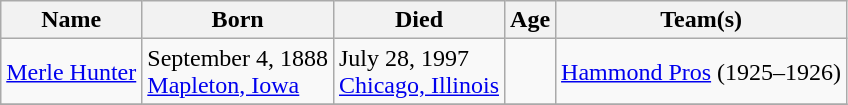<table class="wikitable sortable" style="text-align: left;">
<tr>
<th scope="col">Name</th>
<th scope="col" class="unsortable">Born </th>
<th scope="col" class="unsortable">Died </th>
<th scope="col">Age</th>
<th scope="col" class="unsortable">Team(s)</th>
</tr>
<tr>
<td data-sort-value="Hunter, Merle"><a href='#'>Merle Hunter</a></td>
<td>September 4, 1888<br><a href='#'>Mapleton, Iowa</a></td>
<td>July 28, 1997<br><a href='#'>Chicago, Illinois</a></td>
<td></td>
<td><a href='#'>Hammond Pros</a> (1925–1926)</td>
</tr>
<tr>
</tr>
</table>
